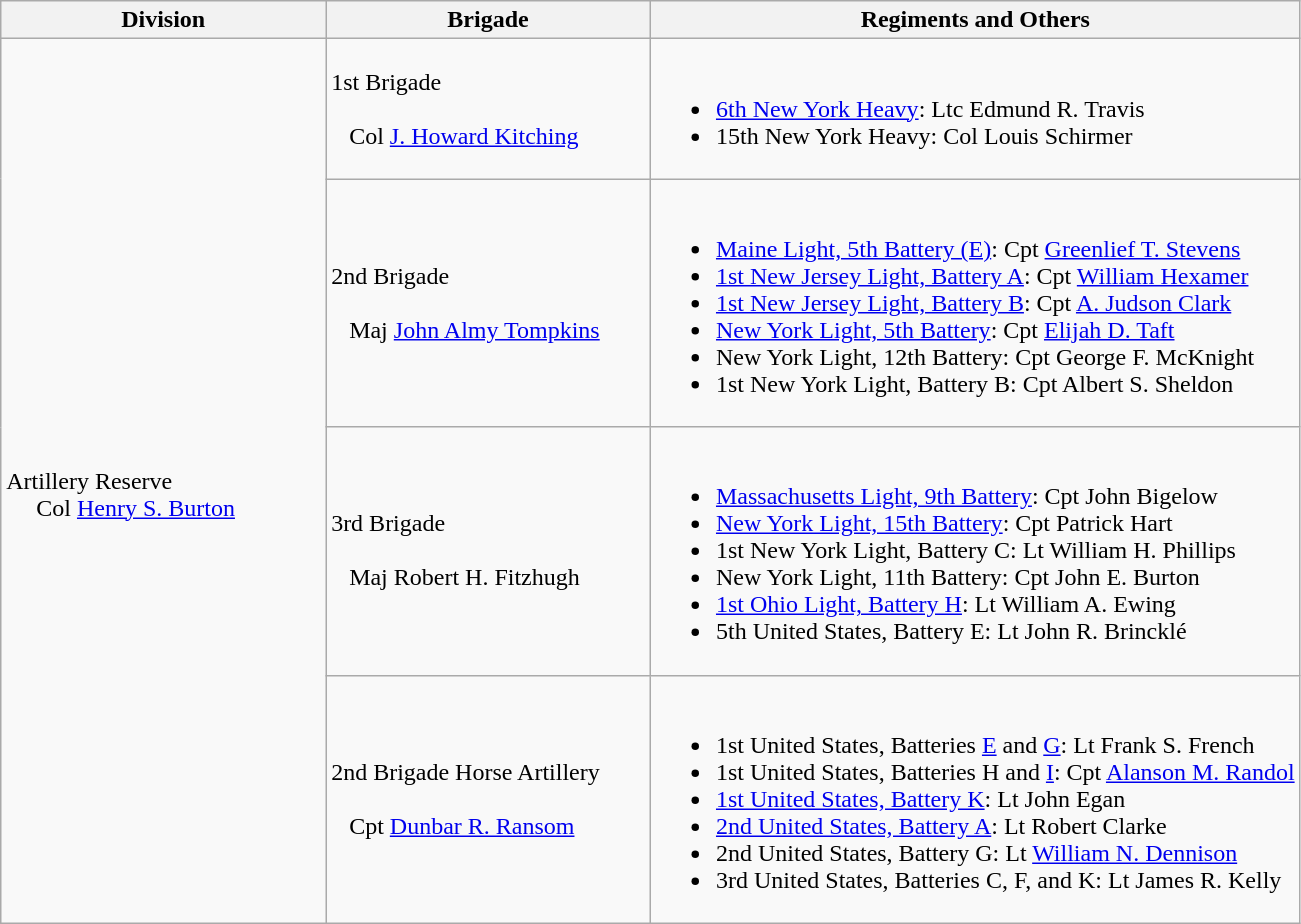<table class="wikitable">
<tr>
<th width=25%>Division</th>
<th width=25%>Brigade</th>
<th>Regiments and Others</th>
</tr>
<tr>
<td rowspan=4><br>Artillery Reserve
<br>    
Col <a href='#'>Henry S. Burton</a></td>
<td>1st Brigade<br><br>  
Col <a href='#'>J. Howard Kitching</a></td>
<td><br><ul><li><a href='#'>6th New York Heavy</a>: Ltc Edmund R. Travis</li><li>15th New York Heavy: Col Louis Schirmer</li></ul></td>
</tr>
<tr>
<td>2nd Brigade<br><br>  
Maj <a href='#'>John Almy Tompkins</a></td>
<td><br><ul><li><a href='#'>Maine Light, 5th Battery (E)</a>: Cpt <a href='#'>Greenlief T. Stevens</a></li><li><a href='#'>1st New Jersey Light, Battery A</a>: Cpt <a href='#'>William Hexamer</a></li><li><a href='#'>1st New Jersey Light, Battery B</a>: Cpt <a href='#'>A. Judson Clark</a></li><li><a href='#'>New York Light, 5th Battery</a>: Cpt <a href='#'>Elijah D. Taft</a></li><li>New York Light, 12th Battery: Cpt George F. McKnight</li><li>1st New York Light, Battery B: Cpt Albert S. Sheldon</li></ul></td>
</tr>
<tr>
<td>3rd Brigade<br><br>  
Maj Robert H. Fitzhugh</td>
<td><br><ul><li><a href='#'>Massachusetts Light, 9th Battery</a>: Cpt John Bigelow</li><li><a href='#'>New York Light, 15th Battery</a>: Cpt Patrick Hart</li><li>1st New York Light, Battery C: Lt William H. Phillips</li><li>New York Light, 11th Battery: Cpt John E. Burton</li><li><a href='#'>1st Ohio Light, Battery H</a>: Lt William A. Ewing</li><li>5th United States, Battery E: Lt John R. Brincklé</li></ul></td>
</tr>
<tr>
<td>2nd Brigade Horse Artillery<br><br>  
Cpt <a href='#'>Dunbar R. Ransom</a></td>
<td><br><ul><li>1st United States, Batteries <a href='#'>E</a> and <a href='#'>G</a>: Lt Frank S. French</li><li>1st United States, Batteries H and <a href='#'>I</a>: Cpt <a href='#'>Alanson M. Randol</a></li><li><a href='#'>1st United States, Battery K</a>: Lt John Egan</li><li><a href='#'>2nd United States, Battery A</a>: Lt Robert Clarke</li><li>2nd United States, Battery G: Lt <a href='#'>William N. Dennison</a></li><li>3rd United States, Batteries C, F, and K: Lt James R. Kelly</li></ul></td>
</tr>
</table>
